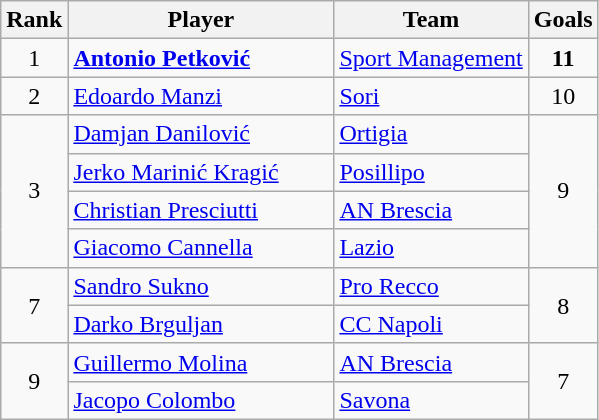<table class="wikitable" style="text-align:center">
<tr>
<th>Rank</th>
<th width="170">Player</th>
<th>Team</th>
<th>Goals</th>
</tr>
<tr>
<td rowspan="1">1</td>
<td align="left"> <strong><a href='#'>Antonio Petković</a></strong></td>
<td align="left"> <a href='#'>Sport Management</a></td>
<td><strong>11</strong></td>
</tr>
<tr>
<td rowspan="1">2</td>
<td align="left"> <a href='#'>Edoardo Manzi</a></td>
<td align="left"> <a href='#'>Sori</a></td>
<td>10</td>
</tr>
<tr>
<td rowspan="4">3</td>
<td align="left"> <a href='#'>Damjan Danilović</a></td>
<td align="left"> <a href='#'>Ortigia</a></td>
<td rowspan="4">9</td>
</tr>
<tr>
<td align="left"> <a href='#'>Jerko Marinić Kragić</a></td>
<td align="left"> <a href='#'>Posillipo</a></td>
</tr>
<tr>
<td align="left"> <a href='#'>Christian Presciutti</a></td>
<td align="left"> <a href='#'>AN Brescia</a></td>
</tr>
<tr>
<td align="left"> <a href='#'>Giacomo Cannella</a></td>
<td align="left"> <a href='#'>Lazio</a></td>
</tr>
<tr>
<td rowspan="2">7</td>
<td align="left"> <a href='#'>Sandro Sukno</a></td>
<td align="left"> <a href='#'>Pro Recco</a></td>
<td rowspan="2">8</td>
</tr>
<tr>
<td align="left"> <a href='#'>Darko Brguljan</a></td>
<td align="left"> <a href='#'>CC Napoli</a></td>
</tr>
<tr>
<td rowspan="2">9</td>
<td align="left"> <a href='#'>Guillermo Molina</a></td>
<td align="left"> <a href='#'>AN Brescia</a></td>
<td rowspan="2">7</td>
</tr>
<tr>
<td align="left"> <a href='#'>Jacopo Colombo</a></td>
<td align="left"> <a href='#'>Savona</a></td>
</tr>
</table>
